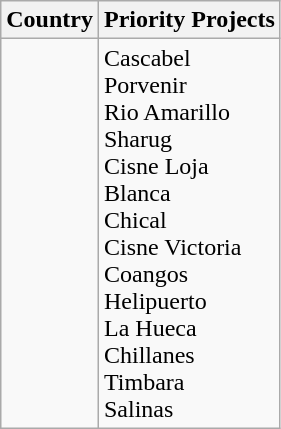<table class="wikitable">
<tr>
<th>Country</th>
<th>Priority Projects</th>
</tr>
<tr>
<td></td>
<td>Cascabel<br> Porvenir<br> Rio Amarillo<br>Sharug<br>Cisne Loja<br>Blanca<br>Chical<br>Cisne Victoria<br>Coangos<br>Helipuerto<br>La Hueca<br>Chillanes<br>Timbara<br>Salinas</td>
</tr>
</table>
